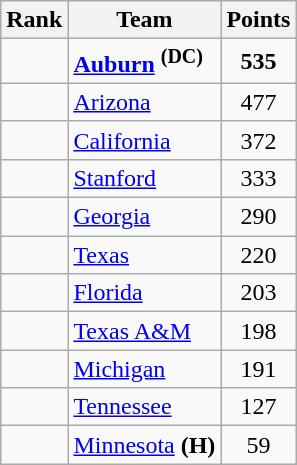<table class="wikitable sortable" style="text-align:center">
<tr>
<th>Rank</th>
<th>Team</th>
<th>Points</th>
</tr>
<tr>
<td></td>
<td align=left><strong><a href='#'>Auburn</a></strong> <strong><sup>(DC)</sup></strong></td>
<td><strong>535</strong></td>
</tr>
<tr>
<td></td>
<td align=left><a href='#'>Arizona</a></td>
<td>477</td>
</tr>
<tr>
<td></td>
<td align=left><a href='#'>California</a></td>
<td>372</td>
</tr>
<tr>
<td></td>
<td align=left><a href='#'>Stanford</a></td>
<td>333</td>
</tr>
<tr>
<td></td>
<td align=left><a href='#'>Georgia</a></td>
<td>290</td>
</tr>
<tr>
<td></td>
<td align=left><a href='#'>Texas</a></td>
<td>220</td>
</tr>
<tr>
<td></td>
<td align=left><a href='#'>Florida</a></td>
<td>203</td>
</tr>
<tr>
<td></td>
<td align=left><a href='#'>Texas A&M</a></td>
<td>198</td>
</tr>
<tr>
<td></td>
<td align=left><a href='#'>Michigan</a></td>
<td>191</td>
</tr>
<tr>
<td></td>
<td align=left><a href='#'>Tennessee</a></td>
<td>127</td>
</tr>
<tr>
<td></td>
<td align=left><a href='#'>Minnesota</a> <strong>(H)</strong></td>
<td>59</td>
</tr>
</table>
